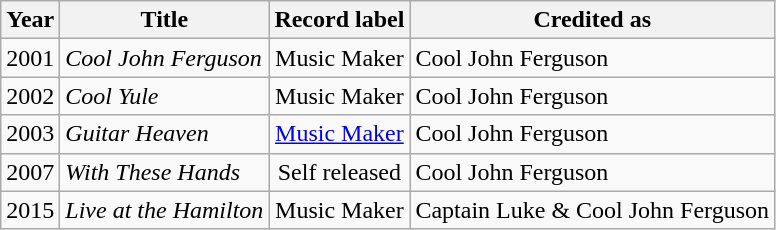<table class="wikitable sortable">
<tr>
<th>Year</th>
<th>Title</th>
<th>Record label</th>
<th>Credited as</th>
</tr>
<tr>
<td>2001</td>
<td><em>Cool John Ferguson</em></td>
<td style="text-align:center;">Music Maker</td>
<td>Cool John Ferguson</td>
</tr>
<tr>
<td>2002</td>
<td><em>Cool Yule</em></td>
<td style="text-align:center;">Music Maker</td>
<td>Cool John Ferguson</td>
</tr>
<tr>
<td>2003</td>
<td><em>Guitar Heaven</em></td>
<td style="text-align:center;"><a href='#'>Music Maker</a></td>
<td>Cool John Ferguson</td>
</tr>
<tr>
<td>2007</td>
<td><em>With These Hands</em></td>
<td style="text-align:center;">Self released</td>
<td>Cool John Ferguson</td>
</tr>
<tr>
<td>2015</td>
<td><em>Live at the Hamilton</em></td>
<td style="text-align:center;">Music Maker</td>
<td>Captain Luke & Cool John Ferguson</td>
</tr>
</table>
